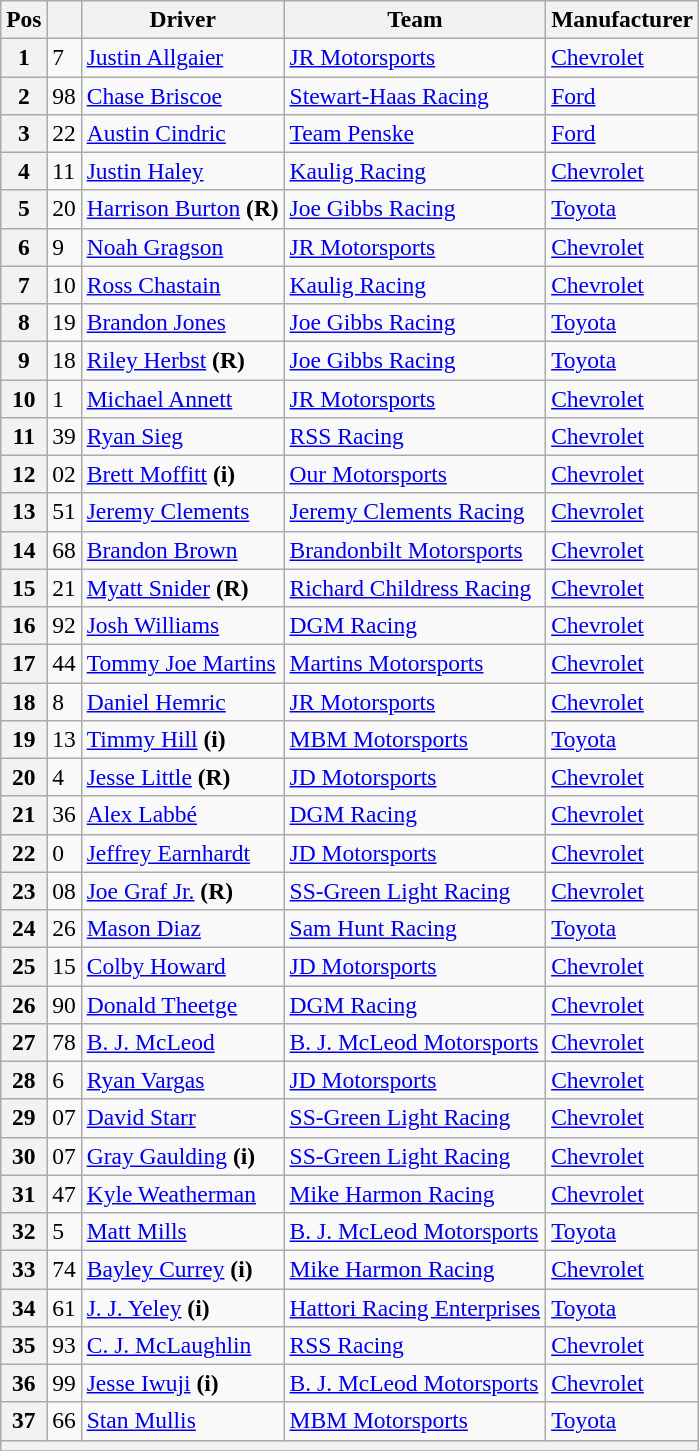<table class="wikitable" style="font-size:98%">
<tr>
<th>Pos</th>
<th></th>
<th>Driver</th>
<th>Team</th>
<th>Manufacturer</th>
</tr>
<tr>
<th>1</th>
<td>7</td>
<td><a href='#'>Justin Allgaier</a></td>
<td><a href='#'>JR Motorsports</a></td>
<td><a href='#'>Chevrolet</a></td>
</tr>
<tr>
<th>2</th>
<td>98</td>
<td><a href='#'>Chase Briscoe</a></td>
<td><a href='#'>Stewart-Haas Racing</a></td>
<td><a href='#'>Ford</a></td>
</tr>
<tr>
<th>3</th>
<td>22</td>
<td><a href='#'>Austin Cindric</a></td>
<td><a href='#'>Team Penske</a></td>
<td><a href='#'>Ford</a></td>
</tr>
<tr>
<th>4</th>
<td>11</td>
<td><a href='#'>Justin Haley</a></td>
<td><a href='#'>Kaulig Racing</a></td>
<td><a href='#'>Chevrolet</a></td>
</tr>
<tr>
<th>5</th>
<td>20</td>
<td><a href='#'>Harrison Burton</a> <strong>(R)</strong></td>
<td><a href='#'>Joe Gibbs Racing</a></td>
<td><a href='#'>Toyota</a></td>
</tr>
<tr>
<th>6</th>
<td>9</td>
<td><a href='#'>Noah Gragson</a></td>
<td><a href='#'>JR Motorsports</a></td>
<td><a href='#'>Chevrolet</a></td>
</tr>
<tr>
<th>7</th>
<td>10</td>
<td><a href='#'>Ross Chastain</a></td>
<td><a href='#'>Kaulig Racing</a></td>
<td><a href='#'>Chevrolet</a></td>
</tr>
<tr>
<th>8</th>
<td>19</td>
<td><a href='#'>Brandon Jones</a></td>
<td><a href='#'>Joe Gibbs Racing</a></td>
<td><a href='#'>Toyota</a></td>
</tr>
<tr>
<th>9</th>
<td>18</td>
<td><a href='#'>Riley Herbst</a> <strong>(R)</strong></td>
<td><a href='#'>Joe Gibbs Racing</a></td>
<td><a href='#'>Toyota</a></td>
</tr>
<tr>
<th>10</th>
<td>1</td>
<td><a href='#'>Michael Annett</a></td>
<td><a href='#'>JR Motorsports</a></td>
<td><a href='#'>Chevrolet</a></td>
</tr>
<tr>
<th>11</th>
<td>39</td>
<td><a href='#'>Ryan Sieg</a></td>
<td><a href='#'>RSS Racing</a></td>
<td><a href='#'>Chevrolet</a></td>
</tr>
<tr>
<th>12</th>
<td>02</td>
<td><a href='#'>Brett Moffitt</a> <strong>(i)</strong></td>
<td><a href='#'>Our Motorsports</a></td>
<td><a href='#'>Chevrolet</a></td>
</tr>
<tr>
<th>13</th>
<td>51</td>
<td><a href='#'>Jeremy Clements</a></td>
<td><a href='#'>Jeremy Clements Racing</a></td>
<td><a href='#'>Chevrolet</a></td>
</tr>
<tr>
<th>14</th>
<td>68</td>
<td><a href='#'>Brandon Brown</a></td>
<td><a href='#'>Brandonbilt Motorsports</a></td>
<td><a href='#'>Chevrolet</a></td>
</tr>
<tr>
<th>15</th>
<td>21</td>
<td><a href='#'>Myatt Snider</a> <strong>(R)</strong></td>
<td><a href='#'>Richard Childress Racing</a></td>
<td><a href='#'>Chevrolet</a></td>
</tr>
<tr>
<th>16</th>
<td>92</td>
<td><a href='#'>Josh Williams</a></td>
<td><a href='#'>DGM Racing</a></td>
<td><a href='#'>Chevrolet</a></td>
</tr>
<tr>
<th>17</th>
<td>44</td>
<td><a href='#'>Tommy Joe Martins</a></td>
<td><a href='#'>Martins Motorsports</a></td>
<td><a href='#'>Chevrolet</a></td>
</tr>
<tr>
<th>18</th>
<td>8</td>
<td><a href='#'>Daniel Hemric</a></td>
<td><a href='#'>JR Motorsports</a></td>
<td><a href='#'>Chevrolet</a></td>
</tr>
<tr>
<th>19</th>
<td>13</td>
<td><a href='#'>Timmy Hill</a> <strong>(i)</strong></td>
<td><a href='#'>MBM Motorsports</a></td>
<td><a href='#'>Toyota</a></td>
</tr>
<tr>
<th>20</th>
<td>4</td>
<td><a href='#'>Jesse Little</a> <strong>(R)</strong></td>
<td><a href='#'>JD Motorsports</a></td>
<td><a href='#'>Chevrolet</a></td>
</tr>
<tr>
<th>21</th>
<td>36</td>
<td><a href='#'>Alex Labbé</a></td>
<td><a href='#'>DGM Racing</a></td>
<td><a href='#'>Chevrolet</a></td>
</tr>
<tr>
<th>22</th>
<td>0</td>
<td><a href='#'>Jeffrey Earnhardt</a></td>
<td><a href='#'>JD Motorsports</a></td>
<td><a href='#'>Chevrolet</a></td>
</tr>
<tr>
<th>23</th>
<td>08</td>
<td><a href='#'>Joe Graf Jr.</a> <strong>(R)</strong></td>
<td><a href='#'>SS-Green Light Racing</a></td>
<td><a href='#'>Chevrolet</a></td>
</tr>
<tr>
<th>24</th>
<td>26</td>
<td><a href='#'>Mason Diaz</a></td>
<td><a href='#'>Sam Hunt Racing</a></td>
<td><a href='#'>Toyota</a></td>
</tr>
<tr>
<th>25</th>
<td>15</td>
<td><a href='#'>Colby Howard</a></td>
<td><a href='#'>JD Motorsports</a></td>
<td><a href='#'>Chevrolet</a></td>
</tr>
<tr>
<th>26</th>
<td>90</td>
<td><a href='#'>Donald Theetge</a></td>
<td><a href='#'>DGM Racing</a></td>
<td><a href='#'>Chevrolet</a></td>
</tr>
<tr>
<th>27</th>
<td>78</td>
<td><a href='#'>B. J. McLeod</a></td>
<td><a href='#'>B. J. McLeod Motorsports</a></td>
<td><a href='#'>Chevrolet</a></td>
</tr>
<tr>
<th>28</th>
<td>6</td>
<td><a href='#'>Ryan Vargas</a></td>
<td><a href='#'>JD Motorsports</a></td>
<td><a href='#'>Chevrolet</a></td>
</tr>
<tr>
<th>29</th>
<td>07</td>
<td><a href='#'>David Starr</a></td>
<td><a href='#'>SS-Green Light Racing</a></td>
<td><a href='#'>Chevrolet</a></td>
</tr>
<tr>
<th>30</th>
<td>07</td>
<td><a href='#'>Gray Gaulding</a> <strong>(i)</strong></td>
<td><a href='#'>SS-Green Light Racing</a></td>
<td><a href='#'>Chevrolet</a></td>
</tr>
<tr>
<th>31</th>
<td>47</td>
<td><a href='#'>Kyle Weatherman</a></td>
<td><a href='#'>Mike Harmon Racing</a></td>
<td><a href='#'>Chevrolet</a></td>
</tr>
<tr>
<th>32</th>
<td>5</td>
<td><a href='#'>Matt Mills</a></td>
<td><a href='#'>B. J. McLeod Motorsports</a></td>
<td><a href='#'>Toyota</a></td>
</tr>
<tr>
<th>33</th>
<td>74</td>
<td><a href='#'>Bayley Currey</a> <strong>(i)</strong></td>
<td><a href='#'>Mike Harmon Racing</a></td>
<td><a href='#'>Chevrolet</a></td>
</tr>
<tr>
<th>34</th>
<td>61</td>
<td><a href='#'>J. J. Yeley</a> <strong>(i)</strong></td>
<td><a href='#'>Hattori Racing Enterprises</a></td>
<td><a href='#'>Toyota</a></td>
</tr>
<tr>
<th>35</th>
<td>93</td>
<td><a href='#'>C. J. McLaughlin</a></td>
<td><a href='#'>RSS Racing</a></td>
<td><a href='#'>Chevrolet</a></td>
</tr>
<tr>
<th>36</th>
<td>99</td>
<td><a href='#'>Jesse Iwuji</a> <strong>(i)</strong></td>
<td><a href='#'>B. J. McLeod Motorsports</a></td>
<td><a href='#'>Chevrolet</a></td>
</tr>
<tr>
<th>37</th>
<td>66</td>
<td><a href='#'>Stan Mullis</a></td>
<td><a href='#'>MBM Motorsports</a></td>
<td><a href='#'>Toyota</a></td>
</tr>
<tr>
<th colspan="6"></th>
</tr>
<tr>
</tr>
</table>
